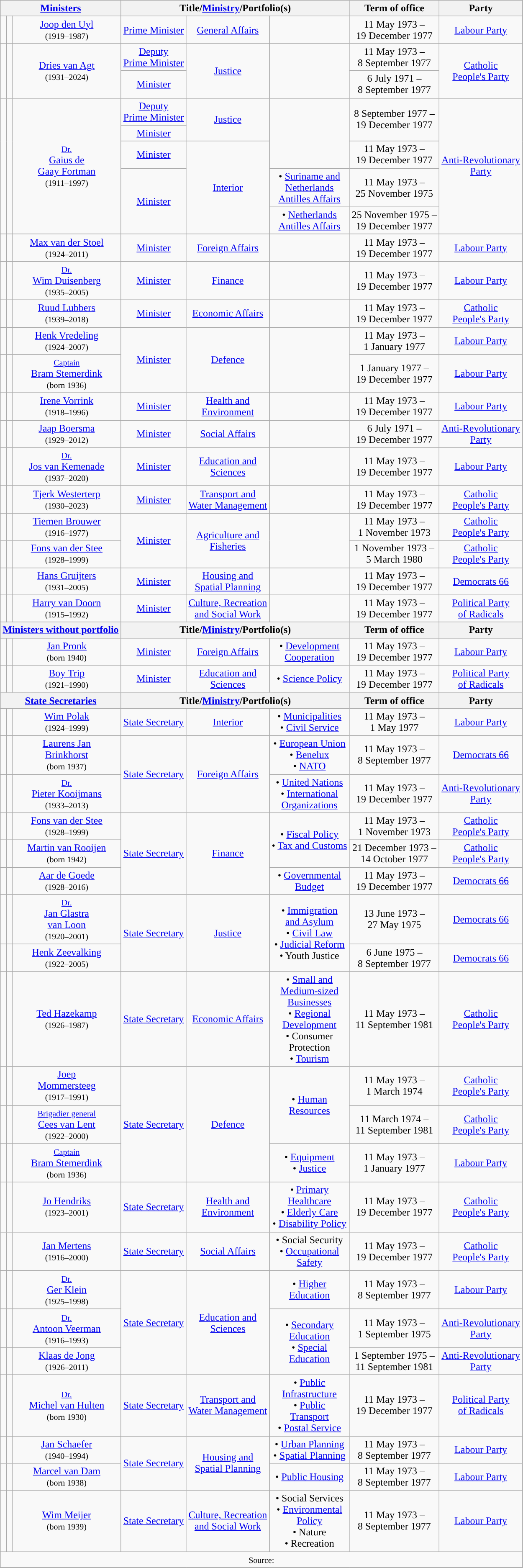<table class="wikitable" style="text-align:center">
<tr>
<th colspan=3><a href='#'>Ministers</a></th>
<th colspan=3>Title/<a href='#'>Ministry</a>/Portfolio(s)</th>
<th>Term of office</th>
<th>Party</th>
</tr>
<tr>
<td style="background:"></td>
<td></td>
<td><a href='#'>Joop den Uyl</a> <br> <small>(1919–1987)</small></td>
<td><a href='#'>Prime Minister</a></td>
<td><a href='#'>General Affairs</a></td>
<td></td>
<td>11 May 1973 – <br> 19 December 1977</td>
<td><a href='#'>Labour Party</a></td>
</tr>
<tr>
<td rowspan=2 style="background:"></td>
<td rowspan=2></td>
<td rowspan=2><a href='#'>Dries van Agt</a> <br> <small>(1931–2024)</small></td>
<td><a href='#'>Deputy <br> Prime Minister</a></td>
<td rowspan=2><a href='#'>Justice</a></td>
<td rowspan=2></td>
<td>11 May 1973 – <br> 8 September 1977 <br> </td>
<td rowspan=2><a href='#'>Catholic <br> People's Party</a></td>
</tr>
<tr>
<td><a href='#'>Minister</a></td>
<td>6 July 1971 – <br> 8 September 1977 <br>  </td>
</tr>
<tr>
<td rowspan=5 style="background:"></td>
<td rowspan=5></td>
<td rowspan=5><small><a href='#'>Dr.</a></small> <br> <a href='#'>Gaius de <br> Gaay Fortman</a> <br> <small>(1911–1997)</small></td>
<td><a href='#'>Deputy <br> Prime Minister</a></td>
<td rowspan=2><a href='#'>Justice</a></td>
<td rowspan=3></td>
<td rowspan=2>8 September 1977 – <br> 19 December 1977</td>
<td rowspan=5><a href='#'>Anti-Revolutionary <br> Party</a></td>
</tr>
<tr>
<td><a href='#'>Minister</a></td>
</tr>
<tr>
<td><a href='#'>Minister</a></td>
<td rowspan=3><a href='#'>Interior</a></td>
<td>11 May 1973 – <br> 19 December 1977</td>
</tr>
<tr>
<td rowspan=2><a href='#'>Minister</a></td>
<td>• <a href='#'>Suriname and <br> Netherlands <br> Antilles Affairs</a></td>
<td>11 May 1973 – <br> 25 November 1975</td>
</tr>
<tr>
<td>• <a href='#'>Netherlands <br> Antilles Affairs</a></td>
<td>25 November 1975 – <br> 19 December 1977</td>
</tr>
<tr>
<td style="background:"></td>
<td></td>
<td><a href='#'>Max van der Stoel</a> <br> <small>(1924–2011)</small></td>
<td><a href='#'>Minister</a></td>
<td><a href='#'>Foreign Affairs</a></td>
<td></td>
<td>11 May 1973 – <br> 19 December 1977</td>
<td><a href='#'>Labour Party</a></td>
</tr>
<tr>
<td style="background:"></td>
<td></td>
<td><small><a href='#'>Dr.</a></small> <br> <a href='#'>Wim Duisenberg</a> <br> <small>(1935–2005)</small></td>
<td><a href='#'>Minister</a></td>
<td><a href='#'>Finance</a></td>
<td></td>
<td>11 May 1973 – <br> 19 December 1977</td>
<td><a href='#'>Labour Party</a></td>
</tr>
<tr>
<td style="background:"></td>
<td></td>
<td><a href='#'>Ruud Lubbers</a> <br> <small>(1939–2018)</small></td>
<td><a href='#'>Minister</a></td>
<td><a href='#'>Economic Affairs</a></td>
<td></td>
<td>11 May 1973 – <br> 19 December 1977</td>
<td><a href='#'>Catholic <br> People's Party</a></td>
</tr>
<tr>
<td style="background:"></td>
<td></td>
<td><a href='#'>Henk Vredeling</a> <br> <small>(1924–2007)</small></td>
<td rowspan=2><a href='#'>Minister</a></td>
<td rowspan=2><a href='#'>Defence</a></td>
<td rowspan=2></td>
<td>11 May 1973 – <br> 1 January 1977 <br> </td>
<td><a href='#'>Labour Party</a></td>
</tr>
<tr>
<td style="background:"></td>
<td></td>
<td><small><a href='#'>Captain</a></small> <br> <a href='#'>Bram Stemerdink</a> <br> <small>(born 1936)</small></td>
<td>1 January 1977 – <br> 19 December 1977</td>
<td><a href='#'>Labour Party</a></td>
</tr>
<tr>
<td style="background:"></td>
<td></td>
<td><a href='#'>Irene Vorrink</a> <br> <small>(1918–1996)</small></td>
<td><a href='#'>Minister</a></td>
<td><a href='#'>Health and <br> Environment</a></td>
<td></td>
<td>11 May 1973 – <br> 19 December 1977</td>
<td><a href='#'>Labour Party</a></td>
</tr>
<tr>
<td style="background:"></td>
<td></td>
<td><a href='#'>Jaap Boersma</a> <br> <small>(1929–2012)</small></td>
<td><a href='#'>Minister</a></td>
<td><a href='#'>Social Affairs</a></td>
<td></td>
<td>6 July 1971 – <br> 19 December 1977 <br> </td>
<td><a href='#'>Anti-Revolutionary <br> Party</a></td>
</tr>
<tr>
<td style="background:"></td>
<td></td>
<td><small><a href='#'>Dr.</a></small> <br> <a href='#'>Jos van Kemenade</a> <br> <small>(1937–2020)</small></td>
<td><a href='#'>Minister</a></td>
<td><a href='#'>Education and <br> Sciences</a></td>
<td></td>
<td>11 May 1973 – <br> 19 December 1977</td>
<td><a href='#'>Labour Party</a></td>
</tr>
<tr>
<td style="background:"></td>
<td></td>
<td><a href='#'>Tjerk Westerterp</a> <br> <small>(1930–2023)</small></td>
<td><a href='#'>Minister</a></td>
<td><a href='#'>Transport and <br> Water Management</a></td>
<td></td>
<td>11 May 1973 – <br> 19 December 1977</td>
<td><a href='#'>Catholic <br> People's Party</a></td>
</tr>
<tr>
<td style="background:"></td>
<td></td>
<td><a href='#'>Tiemen Brouwer</a> <br> <small>(1916–1977)</small></td>
<td rowspan=2><a href='#'>Minister</a></td>
<td rowspan=2><a href='#'>Agriculture and <br> Fisheries</a></td>
<td rowspan=2></td>
<td>11 May 1973 – <br> 1 November 1973 <br> </td>
<td><a href='#'>Catholic <br> People's Party</a></td>
</tr>
<tr>
<td style="background:"></td>
<td></td>
<td><a href='#'>Fons van der Stee</a> <br> <small>(1928–1999)</small></td>
<td>1 November 1973 – <br> 5 March 1980 <br> </td>
<td><a href='#'>Catholic <br> People's Party</a></td>
</tr>
<tr>
<td style="background:"></td>
<td></td>
<td><a href='#'>Hans Gruijters</a> <br> <small>(1931–2005)</small></td>
<td><a href='#'>Minister</a></td>
<td><a href='#'>Housing and <br> Spatial Planning</a></td>
<td></td>
<td>11 May 1973 – <br> 19 December 1977</td>
<td><a href='#'>Democrats 66</a></td>
</tr>
<tr>
<td style="background:"></td>
<td></td>
<td><a href='#'>Harry van Doorn</a> <br> <small>(1915–1992)</small></td>
<td><a href='#'>Minister</a></td>
<td><a href='#'>Culture, Recreation <br> and Social Work</a></td>
<td></td>
<td>11 May 1973 – <br> 19 December 1977</td>
<td><a href='#'>Political Party <br> of Radicals</a></td>
</tr>
<tr>
<th colspan=3><a href='#'>Ministers without portfolio</a></th>
<th colspan=3>Title/<a href='#'>Ministry</a>/Portfolio(s)</th>
<th>Term of office</th>
<th>Party</th>
</tr>
<tr>
<td style="background:"></td>
<td></td>
<td><a href='#'>Jan Pronk</a> <br> <small>(born 1940)</small></td>
<td><a href='#'>Minister</a></td>
<td><a href='#'>Foreign Affairs</a></td>
<td>• <a href='#'>Development <br> Cooperation</a></td>
<td>11 May 1973 – <br> 19 December 1977</td>
<td><a href='#'>Labour Party</a></td>
</tr>
<tr>
<td style="background:"></td>
<td></td>
<td><a href='#'>Boy Trip</a> <br> <small>(1921–1990)</small></td>
<td><a href='#'>Minister</a></td>
<td><a href='#'>Education and <br> Sciences</a></td>
<td>• <a href='#'>Science Policy</a></td>
<td>11 May 1973 – <br> 19 December 1977</td>
<td><a href='#'>Political Party <br> of Radicals</a></td>
</tr>
<tr>
<th colspan=3><a href='#'>State Secretaries</a></th>
<th colspan=3>Title/<a href='#'>Ministry</a>/Portfolio(s)</th>
<th>Term of office</th>
<th>Party</th>
</tr>
<tr>
<td style="background:"></td>
<td></td>
<td><a href='#'>Wim Polak</a> <br> <small>(1924–1999)</small></td>
<td><a href='#'>State Secretary</a></td>
<td><a href='#'>Interior</a></td>
<td>• <a href='#'>Municipalities</a> <br> • <a href='#'>Civil Service</a></td>
<td>11 May 1973 – <br> 1 May 1977 <br> </td>
<td><a href='#'>Labour Party</a></td>
</tr>
<tr>
<td style="background:"></td>
<td></td>
<td><a href='#'>Laurens Jan <br> Brinkhorst</a> <br> <small>(born 1937)</small></td>
<td rowspan=2><a href='#'>State Secretary</a></td>
<td rowspan=2><a href='#'>Foreign Affairs</a></td>
<td>• <a href='#'>European Union</a> <br> • <a href='#'>Benelux</a> <br> • <a href='#'>NATO</a></td>
<td>11 May 1973 – <br> 8 September 1977 <br> </td>
<td><a href='#'>Democrats 66</a></td>
</tr>
<tr>
<td style="background:"></td>
<td></td>
<td><small><a href='#'>Dr.</a></small> <br> <a href='#'>Pieter Kooijmans</a> <br> <small>(1933–2013)</small></td>
<td>• <a href='#'>United Nations</a> <br> • <a href='#'>International <br> Organizations</a></td>
<td>11 May 1973 – <br> 19 December 1977</td>
<td><a href='#'>Anti-Revolutionary <br> Party</a></td>
</tr>
<tr>
<td style="background:"></td>
<td></td>
<td><a href='#'>Fons van der Stee</a> <br> <small>(1928–1999)</small></td>
<td rowspan=3><a href='#'>State Secretary</a></td>
<td rowspan=3><a href='#'>Finance</a></td>
<td rowspan=2>• <a href='#'>Fiscal Policy</a> <br> • <a href='#'>Tax and Customs</a></td>
<td>11 May 1973 – <br> 1 November 1973 <br> </td>
<td><a href='#'>Catholic <br> People's Party</a></td>
</tr>
<tr>
<td style="background:"></td>
<td></td>
<td><a href='#'>Martin van Rooijen</a> <br> <small>(born 1942)</small></td>
<td>21 December 1973 – <br> 14 October 1977 <br> </td>
<td><a href='#'>Catholic <br> People's Party</a></td>
</tr>
<tr>
<td style="background:"></td>
<td></td>
<td><a href='#'>Aar de Goede</a> <br> <small>(1928–2016)</small></td>
<td>• <a href='#'>Governmental <br> Budget</a></td>
<td>11 May 1973 – <br> 19 December 1977</td>
<td><a href='#'>Democrats 66</a></td>
</tr>
<tr>
<td style="background:"></td>
<td></td>
<td><small><a href='#'>Dr.</a></small> <br> <a href='#'>Jan Glastra <br> van Loon</a> <br> <small>(1920–2001)</small></td>
<td rowspan=2><a href='#'>State Secretary</a></td>
<td rowspan=2><a href='#'>Justice</a></td>
<td rowspan=2>• <a href='#'>Immigration <br> and Asylum</a> <br> • <a href='#'>Civil Law</a> <br> • <a href='#'>Judicial Reform</a> <br> • Youth Justice</td>
<td>13 June 1973 – <br> 27 May 1975 <br> </td>
<td><a href='#'>Democrats 66</a></td>
</tr>
<tr>
<td style="background:"></td>
<td></td>
<td><a href='#'>Henk Zeevalking</a> <br> <small>(1922–2005)</small></td>
<td>6 June 1975 – <br> 8 September 1977 <br> </td>
<td><a href='#'>Democrats 66</a></td>
</tr>
<tr>
<td style="background:"></td>
<td></td>
<td><a href='#'>Ted Hazekamp</a> <br> <small>(1926–1987)</small></td>
<td><a href='#'>State Secretary</a></td>
<td><a href='#'>Economic Affairs</a></td>
<td>• <a href='#'>Small and <br> Medium-sized <br> Businesses</a> <br> • <a href='#'>Regional <br> Development</a> <br> • Consumer <br> Protection <br> • <a href='#'>Tourism</a></td>
<td>11 May 1973 – <br> 11 September 1981 <br> </td>
<td><a href='#'>Catholic <br> People's Party</a></td>
</tr>
<tr>
<td style="background:"></td>
<td></td>
<td><a href='#'>Joep <br> Mommersteeg</a> <br> <small>(1917–1991)</small></td>
<td rowspan=3><a href='#'>State Secretary</a></td>
<td rowspan=3><a href='#'>Defence</a></td>
<td rowspan=2>• <a href='#'>Human <br> Resources</a></td>
<td>11 May 1973 – <br> 1 March 1974 <br> </td>
<td><a href='#'>Catholic <br> People's Party</a></td>
</tr>
<tr>
<td style="background:"></td>
<td></td>
<td><small><a href='#'>Brigadier general</a></small> <br> <a href='#'>Cees van Lent</a> <br> <small>(1922–2000)</small></td>
<td>11 March 1974 – <br> 11 September 1981 <br> </td>
<td><a href='#'>Catholic <br> People's Party</a></td>
</tr>
<tr>
<td style="background:"></td>
<td></td>
<td><small><a href='#'>Captain</a></small> <br> <a href='#'>Bram Stemerdink</a> <br> <small>(born 1936)</small></td>
<td>• <a href='#'>Equipment</a> <br> • <a href='#'>Justice</a></td>
<td>11 May 1973 – <br> 1 January 1977 <br> </td>
<td><a href='#'>Labour Party</a></td>
</tr>
<tr>
<td style="background:"></td>
<td></td>
<td><a href='#'>Jo Hendriks</a> <br> <small>(1923–2001)</small></td>
<td><a href='#'>State Secretary</a></td>
<td><a href='#'>Health and <br> Environment</a></td>
<td>• <a href='#'>Primary <br> Healthcare</a> <br> • <a href='#'>Elderly Care</a> <br> • <a href='#'>Disability Policy</a></td>
<td>11 May 1973 – <br> 19 December 1977</td>
<td><a href='#'>Catholic <br> People's Party</a></td>
</tr>
<tr>
<td style="background:"></td>
<td></td>
<td><a href='#'>Jan Mertens</a> <br> <small>(1916–2000)</small></td>
<td><a href='#'>State Secretary</a></td>
<td><a href='#'>Social Affairs</a></td>
<td>• Social Security <br> • <a href='#'>Occupational <br> Safety</a></td>
<td>11 May 1973 – <br> 19 December 1977</td>
<td><a href='#'>Catholic <br> People's Party</a></td>
</tr>
<tr>
<td style="background:"></td>
<td></td>
<td><small><a href='#'>Dr.</a></small> <br> <a href='#'>Ger Klein</a> <br> <small>(1925–1998)</small></td>
<td rowspan=3><a href='#'>State Secretary</a></td>
<td rowspan=3><a href='#'>Education and <br> Sciences</a></td>
<td>• <a href='#'>Higher <br> Education</a></td>
<td>11 May 1973 – <br> 8 September 1977 <br> </td>
<td><a href='#'>Labour Party</a></td>
</tr>
<tr>
<td style="background:"></td>
<td></td>
<td><small><a href='#'>Dr.</a></small> <br> <a href='#'>Antoon Veerman</a> <br> <small>(1916–1993)</small></td>
<td rowspan=2>• <a href='#'>Secondary <br> Education</a> <br> • <a href='#'>Special <br> Education</a></td>
<td>11 May 1973 – <br> 1 September 1975 <br> </td>
<td><a href='#'>Anti-Revolutionary <br> Party</a></td>
</tr>
<tr>
<td style="background:"></td>
<td></td>
<td><a href='#'>Klaas de Jong</a> <br> <small>(1926–2011)</small></td>
<td>1 September 1975 – <br> 11 September 1981 <br> </td>
<td><a href='#'>Anti-Revolutionary <br> Party</a></td>
</tr>
<tr>
<td style="background:"></td>
<td></td>
<td><small><a href='#'>Dr.</a></small> <br> <a href='#'>Michel van Hulten</a> <br> <small>(born 1930)</small></td>
<td><a href='#'>State Secretary</a></td>
<td><a href='#'>Transport and <br> Water Management</a></td>
<td>• <a href='#'>Public <br> Infrastructure</a> <br> • <a href='#'>Public <br> Transport</a> <br> • <a href='#'>Postal Service</a></td>
<td>11 May 1973 – <br> 19 December 1977</td>
<td><a href='#'>Political Party <br> of Radicals</a></td>
</tr>
<tr>
<td style="background:"></td>
<td></td>
<td><a href='#'>Jan Schaefer</a> <br> <small>(1940–1994)</small></td>
<td rowspan=2><a href='#'>State Secretary</a></td>
<td rowspan=2><a href='#'>Housing and <br> Spatial Planning</a></td>
<td>• <a href='#'>Urban Planning</a> <br> • <a href='#'>Spatial Planning</a></td>
<td>11 May 1973 – <br> 8 September 1977 <br> </td>
<td><a href='#'>Labour Party</a></td>
</tr>
<tr>
<td style="background:"></td>
<td></td>
<td><a href='#'>Marcel van Dam</a> <br> <small>(born 1938)</small></td>
<td>• <a href='#'>Public Housing</a></td>
<td>11 May 1973 – <br> 8 September 1977 <br> </td>
<td><a href='#'>Labour Party</a></td>
</tr>
<tr>
<td style="background:"></td>
<td></td>
<td><a href='#'>Wim Meijer</a> <br> <small>(born 1939)</small></td>
<td><a href='#'>State Secretary</a></td>
<td><a href='#'>Culture, Recreation <br> and Social Work</a></td>
<td>• Social Services <br> • <a href='#'>Environmental <br> Policy</a> <br> • Nature <br> • Recreation</td>
<td>11 May 1973 – <br> 8 September 1977 <br> </td>
<td><a href='#'>Labour Party</a></td>
</tr>
<tr>
<td colspan=8><small>Source:  </small></td>
</tr>
<tr>
</tr>
</table>
